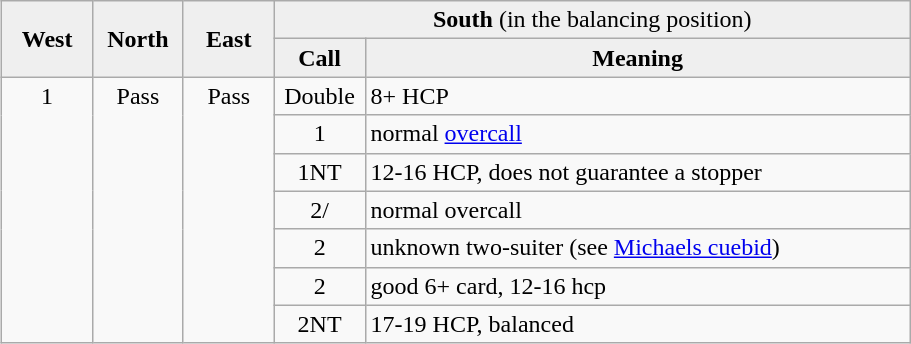<table class="wikitable" width=48% align=right>
<tr>
<td rowspan=2 style="background: #EFEFEF" align=center width=10%><strong>West</strong></td>
<td rowspan=2 style="background: #EFEFEF" align=center width=10%><strong>North</strong></td>
<td rowspan=2 style="background: #EFEFEF" align=center width=10%><strong>East</strong></td>
<td colspan="2" align=center style="background: #EFEFEF" width=70%><strong>South</strong> (in the balancing position)</td>
</tr>
<tr>
<td align=center style="background: #EFEFEF" width=10%><strong>Call</strong></td>
<td align=center style="background: #EFEFEF" width=90%><strong>Meaning</strong></td>
</tr>
<tr align="left" valign="top">
<td rowspan="7" align=center>1</td>
<td rowspan="7" align=center>Pass</td>
<td rowspan="7" align=center>Pass</td>
<td align=center>Double</td>
<td align="left">8+ HCP</td>
</tr>
<tr>
<td valign=top align=center>1</td>
<td>normal <a href='#'>overcall</a></td>
</tr>
<tr>
<td valign=top align=center>1NT</td>
<td>12-16 HCP, does not guarantee a stopper</td>
</tr>
<tr>
<td Valign=top align=center>2/</td>
<td>normal overcall</td>
</tr>
<tr>
<td Valign=top align=center>2</td>
<td>unknown two-suiter (see <a href='#'>Michaels cuebid</a>)</td>
</tr>
<tr>
<td Valign=top align=center>2</td>
<td>good 6+ card, 12-16 hcp</td>
</tr>
<tr>
<td Valign=top align=center>2NT</td>
<td>17-19 HCP, balanced</td>
</tr>
</table>
